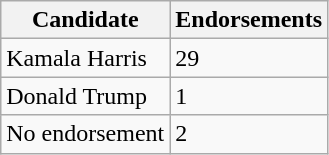<table class="wikitable sortable">
<tr>
<th>Candidate</th>
<th>Endorsements</th>
</tr>
<tr>
<td data-sort-value="Harris" >Kamala Harris</td>
<td>29</td>
</tr>
<tr>
<td>Donald Trump</td>
<td>1</td>
</tr>
<tr>
<td>No endorsement</td>
<td>2</td>
</tr>
</table>
